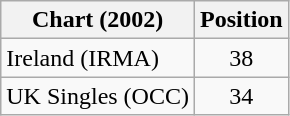<table class="wikitable">
<tr>
<th>Chart (2002)</th>
<th>Position</th>
</tr>
<tr>
<td>Ireland (IRMA)</td>
<td align="center">38</td>
</tr>
<tr>
<td>UK Singles (OCC)</td>
<td align="center">34</td>
</tr>
</table>
